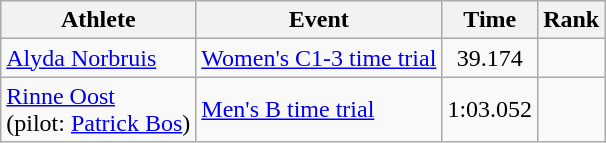<table class="wikitable" border="1">
<tr>
<th>Athlete</th>
<th>Event</th>
<th>Time</th>
<th>Rank</th>
</tr>
<tr>
<td><a href='#'>Alyda Norbruis</a></td>
<td><a href='#'>Women's C1-3 time trial</a></td>
<td align=center>39.174</td>
<td align=center></td>
</tr>
<tr>
<td><a href='#'>Rinne Oost</a><br>(pilot: <a href='#'>Patrick Bos</a>)</td>
<td><a href='#'>Men's B time trial</a></td>
<td align=center>1:03.052</td>
<td align=center></td>
</tr>
</table>
